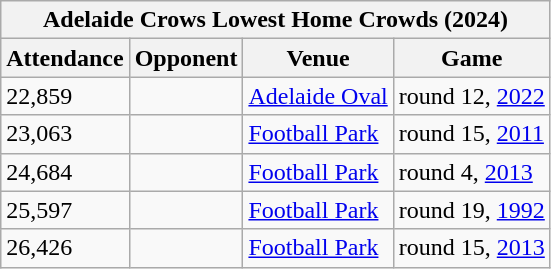<table class="wikitable sortable">
<tr>
<th colspan=5>Adelaide Crows Lowest Home Crowds (2024)</th>
</tr>
<tr>
<th>Attendance</th>
<th>Opponent</th>
<th>Venue</th>
<th>Game</th>
</tr>
<tr>
<td>22,859</td>
<td></td>
<td><a href='#'>Adelaide Oval</a></td>
<td>round 12, <a href='#'>2022</a></td>
</tr>
<tr>
<td>23,063</td>
<td></td>
<td><a href='#'>Football Park</a></td>
<td>round 15, <a href='#'>2011</a></td>
</tr>
<tr>
<td>24,684</td>
<td></td>
<td><a href='#'>Football Park</a></td>
<td>round 4, <a href='#'>2013</a></td>
</tr>
<tr>
<td>25,597</td>
<td></td>
<td><a href='#'>Football Park</a></td>
<td>round 19, <a href='#'>1992</a></td>
</tr>
<tr>
<td>26,426</td>
<td></td>
<td><a href='#'>Football Park</a></td>
<td>round 15, <a href='#'>2013</a></td>
</tr>
</table>
